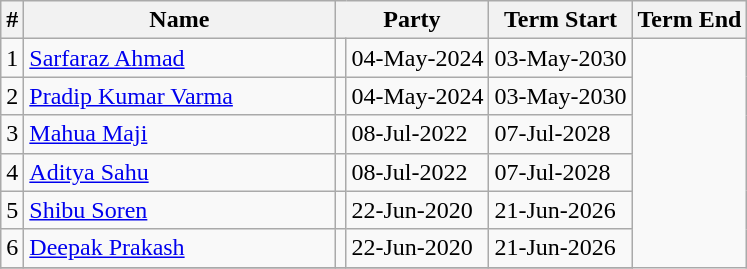<table class="wikitable sortable">
<tr>
<th>#</th>
<th style="width:200px">Name</th>
<th colspan="2">Party</th>
<th>Term Start</th>
<th>Term End</th>
</tr>
<tr>
<td>1</td>
<td><a href='#'>Sarfaraz Ahmad</a></td>
<td></td>
<td>04-May-2024</td>
<td>03-May-2030</td>
</tr>
<tr>
<td>2</td>
<td><a href='#'>Pradip Kumar Varma</a></td>
<td></td>
<td>04-May-2024</td>
<td>03-May-2030</td>
</tr>
<tr>
<td>3</td>
<td><a href='#'>Mahua Maji</a></td>
<td></td>
<td>08-Jul-2022</td>
<td>07-Jul-2028</td>
</tr>
<tr>
<td>4</td>
<td><a href='#'>Aditya Sahu</a></td>
<td></td>
<td>08-Jul-2022</td>
<td>07-Jul-2028</td>
</tr>
<tr>
<td>5</td>
<td><a href='#'>Shibu Soren</a></td>
<td></td>
<td>22-Jun-2020</td>
<td>21-Jun-2026</td>
</tr>
<tr>
<td>6</td>
<td><a href='#'>Deepak Prakash</a></td>
<td></td>
<td>22-Jun-2020</td>
<td>21-Jun-2026</td>
</tr>
<tr>
</tr>
</table>
